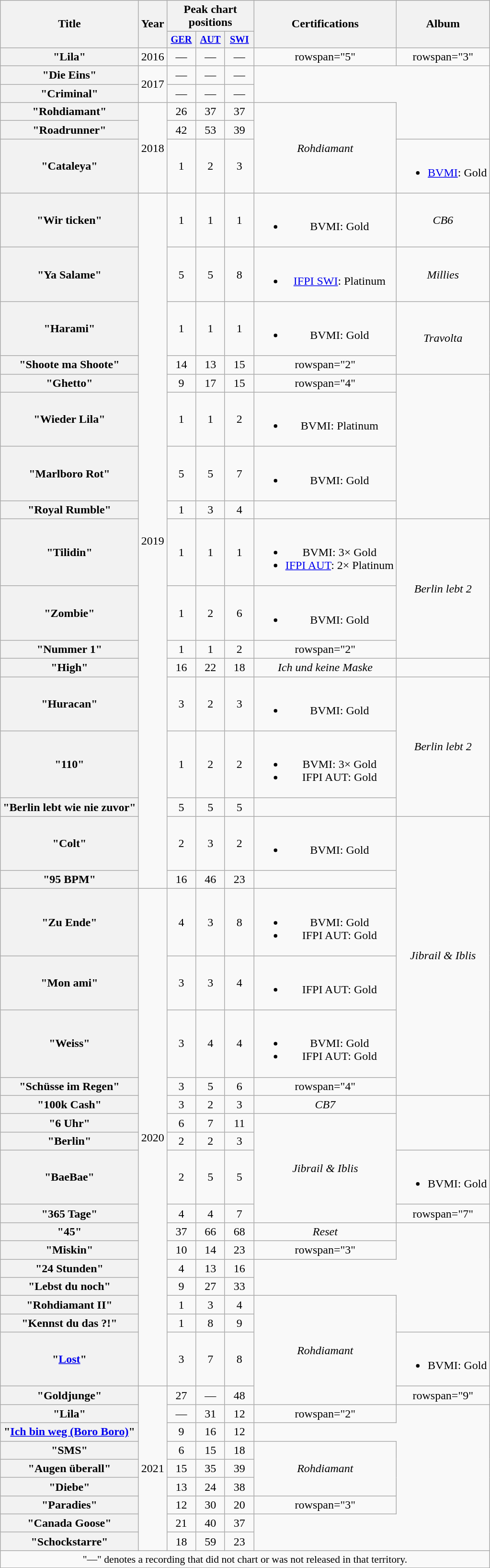<table class="wikitable plainrowheaders" style="text-align:center;">
<tr>
<th scope="col" rowspan="2">Title</th>
<th scope="col" rowspan="2">Year</th>
<th scope="col" colspan="3">Peak chart positions</th>
<th rowspan="2">Certifications</th>
<th rowspan="2">Album<br>
</th>
</tr>
<tr>
<th style="width:2.5em; font-size:85%"><a href='#'>GER</a><br></th>
<th style="width:2.5em; font-size:85%"><a href='#'>AUT</a><br></th>
<th style="width:2.5em; font-size:85%"><a href='#'>SWI</a><br></th>
</tr>
<tr>
<th scope="row">"Lila"</th>
<td>2016</td>
<td>—</td>
<td>—</td>
<td>—</td>
<td>rowspan="5" </td>
<td>rowspan="3" </td>
</tr>
<tr>
<th scope="row">"Die Eins"<br></th>
<td rowspan="2">2017</td>
<td>—</td>
<td>—</td>
<td>—</td>
</tr>
<tr>
<th scope="row">"Criminal"</th>
<td>—</td>
<td>—</td>
<td>—</td>
</tr>
<tr>
<th scope="row">"Rohdiamant"</th>
<td rowspan="3">2018</td>
<td>26</td>
<td>37</td>
<td>37</td>
<td rowspan="3"><em>Rohdiamant</em></td>
</tr>
<tr>
<th scope="row">"Roadrunner"</th>
<td>42</td>
<td>53</td>
<td>39</td>
</tr>
<tr>
<th scope="row">"Cataleya"</th>
<td>1</td>
<td>2</td>
<td>3</td>
<td><br><ul><li><a href='#'>BVMI</a>: Gold</li></ul></td>
</tr>
<tr>
<th scope="row">"Wir ticken"<br></th>
<td rowspan="17">2019</td>
<td>1</td>
<td>1</td>
<td>1</td>
<td><br><ul><li>BVMI: Gold</li></ul></td>
<td><em>CB6</em></td>
</tr>
<tr>
<th scope="row">"Ya Salame"<br></th>
<td>5</td>
<td>5</td>
<td>8</td>
<td><br><ul><li><a href='#'>IFPI SWI</a>: Platinum</li></ul></td>
<td><em>Millies</em></td>
</tr>
<tr>
<th scope="row">"Harami"</th>
<td>1</td>
<td>1</td>
<td>1</td>
<td><br><ul><li>BVMI: Gold</li></ul></td>
<td rowspan="2"><em>Travolta</em></td>
</tr>
<tr>
<th scope="row">"Shoote ma Shoote"</th>
<td>14</td>
<td>13</td>
<td>15</td>
<td>rowspan="2" </td>
</tr>
<tr>
<th scope="row">"Ghetto"<br></th>
<td>9</td>
<td>17</td>
<td>15</td>
<td>rowspan="4" </td>
</tr>
<tr>
<th scope="row">"Wieder Lila"<br></th>
<td>1</td>
<td>1</td>
<td>2</td>
<td><br><ul><li>BVMI: Platinum</li></ul></td>
</tr>
<tr>
<th scope="row">"Marlboro Rot"</th>
<td>5</td>
<td>5</td>
<td>7</td>
<td><br><ul><li>BVMI: Gold</li></ul></td>
</tr>
<tr>
<th scope="row">"Royal Rumble"<br></th>
<td>1</td>
<td>3</td>
<td>4</td>
<td></td>
</tr>
<tr>
<th scope="row">"Tilidin"<br></th>
<td>1</td>
<td>1</td>
<td>1</td>
<td><br><ul><li>BVMI: 3× Gold</li><li><a href='#'>IFPI AUT</a>: 2× Platinum</li></ul></td>
<td rowspan="3"><em>Berlin lebt 2</em></td>
</tr>
<tr>
<th scope="row">"Zombie"<br></th>
<td>1</td>
<td>2</td>
<td>6</td>
<td><br><ul><li>BVMI: Gold</li></ul></td>
</tr>
<tr>
<th scope="row">"Nummer 1"<br></th>
<td>1</td>
<td>1</td>
<td>2</td>
<td>rowspan="2" </td>
</tr>
<tr>
<th scope="row">"High"<br></th>
<td>16</td>
<td>22</td>
<td>18</td>
<td><em>Ich und keine Maske</em></td>
</tr>
<tr>
<th scope="row">"Huracan"<br></th>
<td>3</td>
<td>2</td>
<td>3</td>
<td><br><ul><li>BVMI: Gold</li></ul></td>
<td rowspan="3"><em>Berlin lebt 2</em></td>
</tr>
<tr>
<th scope="row">"110"<br></th>
<td>1</td>
<td>2</td>
<td>2</td>
<td><br><ul><li>BVMI: 3× Gold</li><li>IFPI AUT: Gold</li></ul></td>
</tr>
<tr>
<th scope="row">"Berlin lebt wie nie zuvor"<br></th>
<td>5</td>
<td>5</td>
<td>5</td>
<td></td>
</tr>
<tr>
<th scope="row">"Colt"</th>
<td>2</td>
<td>3</td>
<td>2</td>
<td><br><ul><li>BVMI: Gold</li></ul></td>
<td rowspan="6"><em>Jibrail & Iblis</em></td>
</tr>
<tr>
<th scope="row">"95 BPM"</th>
<td>16</td>
<td>46</td>
<td>23</td>
<td></td>
</tr>
<tr>
<th scope="row">"Zu Ende"<br></th>
<td rowspan="16">2020</td>
<td>4</td>
<td>3</td>
<td>8</td>
<td><br><ul><li>BVMI: Gold</li><li>IFPI AUT: Gold</li></ul></td>
</tr>
<tr>
<th scope="row">"Mon ami"</th>
<td>3</td>
<td>3</td>
<td>4</td>
<td><br><ul><li>IFPI AUT: Gold</li></ul></td>
</tr>
<tr>
<th scope="row">"Weiss"</th>
<td>3</td>
<td>4</td>
<td>4</td>
<td><br><ul><li>BVMI: Gold</li><li>IFPI AUT: Gold</li></ul></td>
</tr>
<tr>
<th scope="row">"Schüsse im Regen"</th>
<td>3</td>
<td>5</td>
<td>6</td>
<td>rowspan="4" </td>
</tr>
<tr>
<th scope="row">"100k Cash"<br></th>
<td>3</td>
<td>2</td>
<td>3</td>
<td><em>CB7</em></td>
</tr>
<tr>
<th scope="row">"6 Uhr"</th>
<td>6</td>
<td>7</td>
<td>11</td>
<td rowspan="4"><em>Jibrail & Iblis</em></td>
</tr>
<tr>
<th scope="row">"Berlin"<br></th>
<td>2</td>
<td>2</td>
<td>3</td>
</tr>
<tr>
<th scope="row">"BaeBae"</th>
<td>2</td>
<td>5</td>
<td>5</td>
<td><br><ul><li>BVMI: Gold</li></ul></td>
</tr>
<tr>
<th scope="row">"365 Tage"<br></th>
<td>4</td>
<td>4</td>
<td>7</td>
<td>rowspan="7" </td>
</tr>
<tr>
<th scope="row">"45"<br></th>
<td>37</td>
<td>66</td>
<td>68</td>
<td><em>Reset</em></td>
</tr>
<tr>
<th scope="row">"Miskin"</th>
<td>10</td>
<td>14</td>
<td>23</td>
<td>rowspan="3" </td>
</tr>
<tr>
<th scope="row">"24 Stunden"</th>
<td>4</td>
<td>13</td>
<td>16</td>
</tr>
<tr>
<th scope="row">"Lebst du noch"</th>
<td>9</td>
<td>27</td>
<td>33</td>
</tr>
<tr>
<th scope="row">"Rohdiamant II"</th>
<td>1</td>
<td>3</td>
<td>4</td>
<td rowspan="4"><em>Rohdiamant</em></td>
</tr>
<tr>
<th scope="row">"Kennst du das ?!"</th>
<td>1</td>
<td>8</td>
<td>9</td>
</tr>
<tr>
<th scope="row">"<a href='#'>Lost</a>"<br></th>
<td>3</td>
<td>7</td>
<td>8</td>
<td><br><ul><li>BVMI: Gold</li></ul></td>
</tr>
<tr>
<th scope="row">"Goldjunge"</th>
<td rowspan="9">2021</td>
<td>27</td>
<td>—</td>
<td>48</td>
<td>rowspan="9" </td>
</tr>
<tr>
<th scope="row">"Lila"<br></th>
<td>—</td>
<td>31</td>
<td>12</td>
<td>rowspan="2" </td>
</tr>
<tr>
<th scope="row">"<a href='#'>Ich bin weg (Boro Boro)</a>"<br></th>
<td>9</td>
<td>16</td>
<td>12</td>
</tr>
<tr>
<th scope="row">"SMS"</th>
<td>6</td>
<td>15</td>
<td>18</td>
<td rowspan="3"><em>Rohdiamant</em></td>
</tr>
<tr>
<th scope="row">"Augen überall"<br></th>
<td>15</td>
<td>35</td>
<td>39</td>
</tr>
<tr>
<th scope="row">"Diebe"</th>
<td>13</td>
<td>24</td>
<td>38</td>
</tr>
<tr>
<th scope="row">"Paradies"<br></th>
<td>12</td>
<td>30</td>
<td>20</td>
<td>rowspan="3" </td>
</tr>
<tr>
<th scope="row">"Canada Goose"</th>
<td>21</td>
<td>40</td>
<td>37</td>
</tr>
<tr>
<th scope="row">"Schockstarre"</th>
<td>18</td>
<td>59</td>
<td>23</td>
</tr>
<tr>
<td colspan="11" style="font-size:90%">"—" denotes a recording that did not chart or was not released in that territory.</td>
</tr>
</table>
